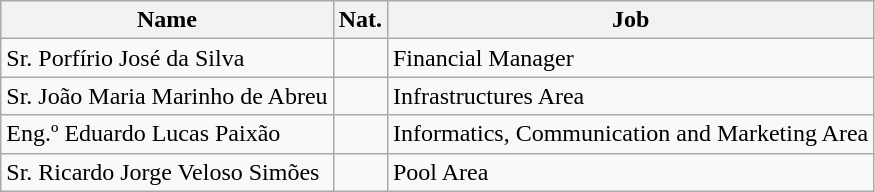<table class="wikitable">
<tr>
<th>Name</th>
<th>Nat.</th>
<th>Job</th>
</tr>
<tr>
<td>Sr. Porfírio José da Silva</td>
<td></td>
<td>Financial Manager</td>
</tr>
<tr>
<td>Sr. João Maria Marinho de Abreu</td>
<td></td>
<td>Infrastructures Area</td>
</tr>
<tr>
<td>Eng.º Eduardo Lucas Paixão</td>
<td></td>
<td>Informatics, Communication and Marketing Area</td>
</tr>
<tr>
<td>Sr. Ricardo Jorge Veloso Simões</td>
<td></td>
<td>Pool Area</td>
</tr>
</table>
